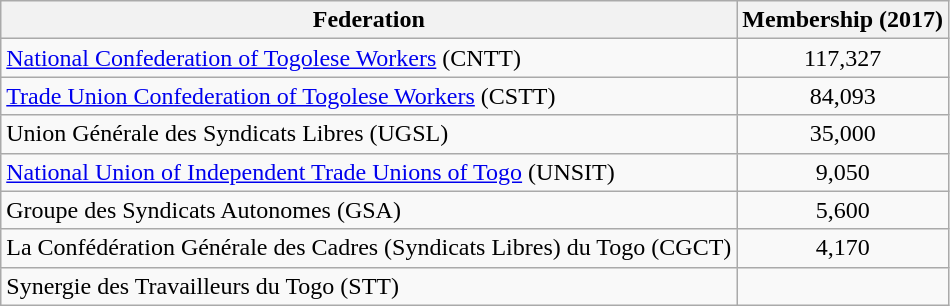<table class="wikitable">
<tr>
<th>Federation</th>
<th>Membership (2017)</th>
</tr>
<tr>
<td><a href='#'>National Confederation of Togolese Workers</a> (CNTT)</td>
<td style="text-align:center;">117,327</td>
</tr>
<tr>
<td><a href='#'>Trade Union Confederation of Togolese Workers</a> (CSTT)</td>
<td style="text-align:center;">84,093</td>
</tr>
<tr>
<td>Union Générale des Syndicats Libres (UGSL)</td>
<td style="text-align:center;">35,000</td>
</tr>
<tr>
<td><a href='#'>National Union of Independent Trade Unions of Togo</a> (UNSIT)</td>
<td style="text-align:center;">9,050</td>
</tr>
<tr>
<td>Groupe des Syndicats Autonomes (GSA)</td>
<td style="text-align:center;">5,600</td>
</tr>
<tr>
<td>La Confédération Générale des Cadres (Syndicats Libres) du Togo (CGCT)</td>
<td style="text-align:center;">4,170</td>
</tr>
<tr>
<td>Synergie des Travailleurs du Togo (STT)</td>
<td></td>
</tr>
</table>
